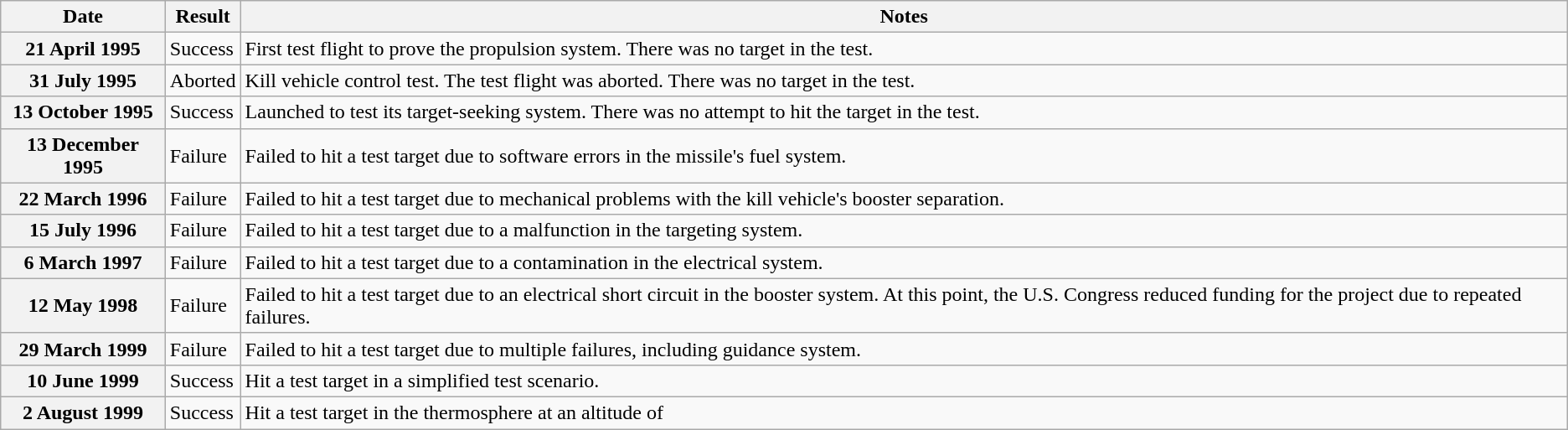<table class="wikitable">
<tr>
<th scope="col">Date</th>
<th scope="col">Result</th>
<th scope="col">Notes</th>
</tr>
<tr>
<th scope="row">21 April 1995</th>
<td><span>Success</span></td>
<td>First test flight to prove the propulsion system. There was no target in the test.</td>
</tr>
<tr>
<th scope="row">31 July 1995</th>
<td>Aborted</td>
<td>Kill vehicle control test. The test flight was aborted. There was no target in the test.</td>
</tr>
<tr>
<th scope="row">13 October 1995</th>
<td><span>Success</span></td>
<td>Launched to test its target-seeking system. There was no attempt to hit the target in the test.</td>
</tr>
<tr>
<th scope="row">13 December 1995</th>
<td><span>Failure</span></td>
<td>Failed to hit a test target due to software errors in the missile's fuel system.</td>
</tr>
<tr>
<th scope="row">22 March 1996</th>
<td><span>Failure</span></td>
<td>Failed to hit a test target due to mechanical problems with the kill vehicle's booster separation.</td>
</tr>
<tr>
<th scope="row">15 July 1996</th>
<td><span>Failure</span></td>
<td>Failed to hit a test target due to a malfunction in the targeting system.</td>
</tr>
<tr>
<th scope="row">6 March 1997</th>
<td><span>Failure</span></td>
<td>Failed to hit a test target due to a contamination in the electrical system.</td>
</tr>
<tr>
<th scope="row">12 May 1998</th>
<td><span>Failure</span></td>
<td>Failed to hit a test target due to an electrical short circuit in the booster system. At this point, the U.S. Congress reduced funding for the project due to repeated failures.</td>
</tr>
<tr>
<th scope="row">29 March 1999</th>
<td><span>Failure</span></td>
<td>Failed to hit a test target due to multiple failures, including guidance system.</td>
</tr>
<tr>
<th scope="row">10 June 1999</th>
<td><span>Success</span></td>
<td>Hit a test target in a simplified test scenario.</td>
</tr>
<tr>
<th scope="row">2 August 1999</th>
<td><span>Success</span></td>
<td>Hit a test target in the thermosphere at an altitude of </td>
</tr>
</table>
